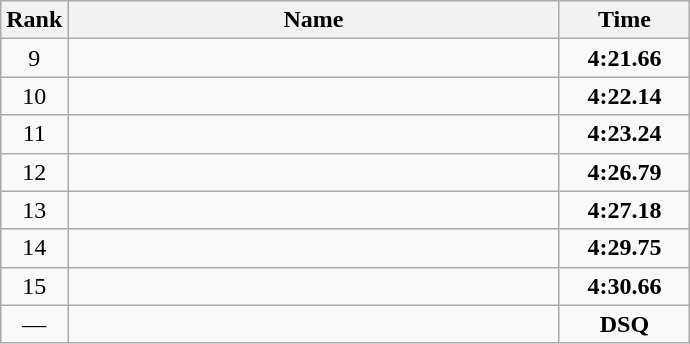<table class="wikitable">
<tr>
<th>Rank</th>
<th align="center" style="width: 20em">Name</th>
<th align="center" style="width: 5em">Time</th>
</tr>
<tr>
<td align="center">9</td>
<td></td>
<td align="center"><strong>4:21.66</strong></td>
</tr>
<tr>
<td align="center">10</td>
<td></td>
<td align="center"><strong>4:22.14</strong></td>
</tr>
<tr>
<td align="center">11</td>
<td></td>
<td align="center"><strong>4:23.24</strong></td>
</tr>
<tr>
<td align="center">12</td>
<td></td>
<td align="center"><strong>4:26.79</strong></td>
</tr>
<tr>
<td align="center">13</td>
<td></td>
<td align="center"><strong>4:27.18</strong></td>
</tr>
<tr>
<td align="center">14</td>
<td></td>
<td align="center"><strong>4:29.75</strong></td>
</tr>
<tr>
<td align="center">15</td>
<td></td>
<td align="center"><strong>4:30.66</strong></td>
</tr>
<tr>
<td align="center">—</td>
<td></td>
<td align="center"><strong>DSQ</strong></td>
</tr>
</table>
